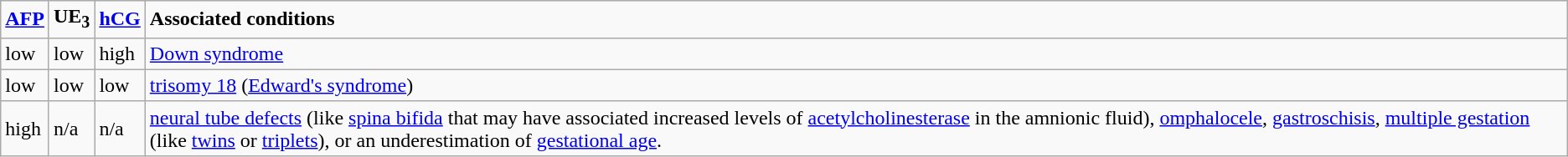<table class="wikitable">
<tr>
<td><strong><a href='#'>AFP</a></strong></td>
<td><strong>UE<sub>3</sub></strong></td>
<td><strong><a href='#'>hCG</a></strong></td>
<td><strong>Associated conditions</strong></td>
</tr>
<tr>
<td>low</td>
<td>low</td>
<td>high</td>
<td><a href='#'>Down syndrome</a></td>
</tr>
<tr>
<td>low</td>
<td>low</td>
<td>low</td>
<td><a href='#'>trisomy 18</a> (<a href='#'>Edward's syndrome</a>)</td>
</tr>
<tr>
<td>high</td>
<td>n/a</td>
<td>n/a</td>
<td><a href='#'>neural tube defects</a> (like <a href='#'>spina bifida</a> that may have associated increased levels of <a href='#'>acetylcholinesterase</a> in the amnionic fluid), <a href='#'>omphalocele</a>, <a href='#'>gastroschisis</a>, <a href='#'>multiple gestation</a> (like <a href='#'>twins</a> or <a href='#'>triplets</a>), or an underestimation of <a href='#'>gestational age</a>.</td>
</tr>
</table>
